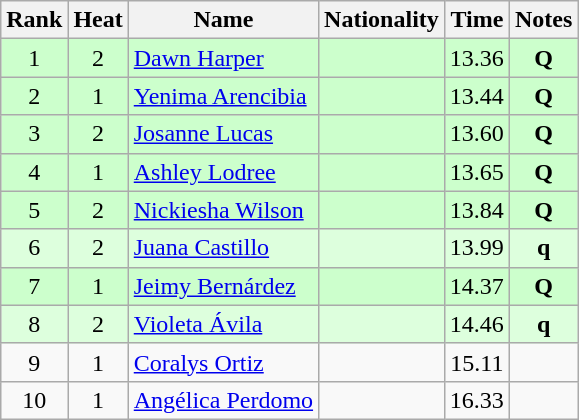<table class="wikitable sortable" style="text-align:center">
<tr>
<th>Rank</th>
<th>Heat</th>
<th>Name</th>
<th>Nationality</th>
<th>Time</th>
<th>Notes</th>
</tr>
<tr bgcolor=ccffcc>
<td align=center>1</td>
<td align=center>2</td>
<td align=left><a href='#'>Dawn Harper</a></td>
<td align=left></td>
<td>13.36</td>
<td><strong>Q</strong></td>
</tr>
<tr bgcolor=ccffcc>
<td align=center>2</td>
<td align=center>1</td>
<td align=left><a href='#'>Yenima Arencibia</a></td>
<td align=left></td>
<td>13.44</td>
<td><strong>Q</strong></td>
</tr>
<tr bgcolor=ccffcc>
<td align=center>3</td>
<td align=center>2</td>
<td align=left><a href='#'>Josanne Lucas</a></td>
<td align=left></td>
<td>13.60</td>
<td><strong>Q</strong></td>
</tr>
<tr bgcolor=ccffcc>
<td align=center>4</td>
<td align=center>1</td>
<td align=left><a href='#'>Ashley Lodree</a></td>
<td align=left></td>
<td>13.65</td>
<td><strong>Q</strong></td>
</tr>
<tr bgcolor=ccffcc>
<td align=center>5</td>
<td align=center>2</td>
<td align=left><a href='#'>Nickiesha Wilson</a></td>
<td align=left></td>
<td>13.84</td>
<td><strong>Q</strong></td>
</tr>
<tr bgcolor=ddffdd>
<td align=center>6</td>
<td align=center>2</td>
<td align=left><a href='#'>Juana Castillo</a></td>
<td align=left></td>
<td>13.99</td>
<td><strong>q</strong></td>
</tr>
<tr bgcolor=ccffcc>
<td align=center>7</td>
<td align=center>1</td>
<td align=left><a href='#'>Jeimy Bernárdez</a></td>
<td align=left></td>
<td>14.37</td>
<td><strong>Q</strong></td>
</tr>
<tr bgcolor=ddffdd>
<td align=center>8</td>
<td align=center>2</td>
<td align=left><a href='#'>Violeta Ávila</a></td>
<td align=left></td>
<td>14.46</td>
<td><strong>q</strong></td>
</tr>
<tr>
<td align=center>9</td>
<td align=center>1</td>
<td align=left><a href='#'>Coralys Ortiz</a></td>
<td align=left></td>
<td>15.11</td>
<td></td>
</tr>
<tr>
<td align=center>10</td>
<td align=center>1</td>
<td align=left><a href='#'>Angélica Perdomo</a></td>
<td align=left></td>
<td>16.33</td>
<td></td>
</tr>
</table>
